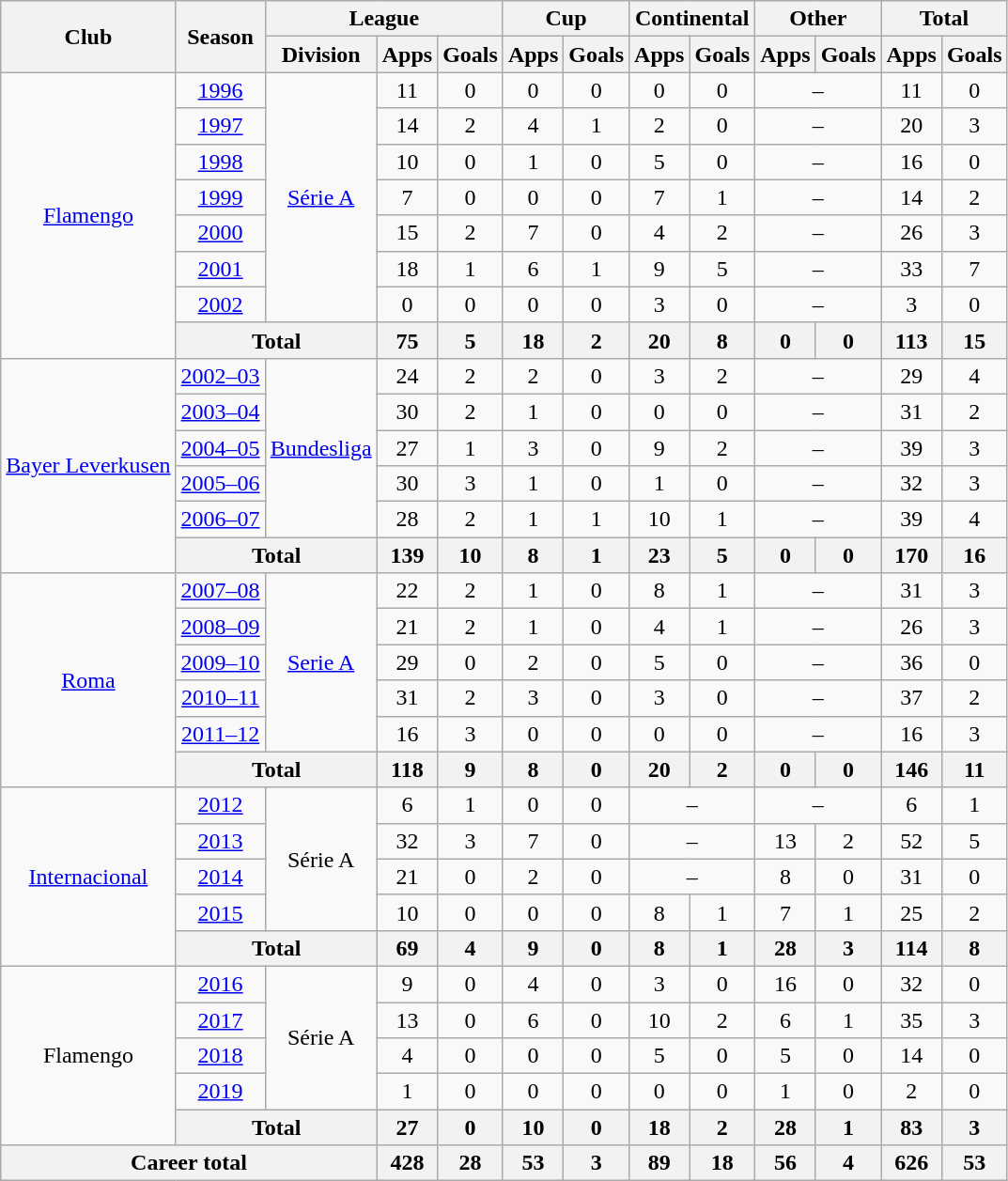<table class="wikitable" style="text-align:center">
<tr>
<th rowspan="2">Club</th>
<th rowspan="2">Season</th>
<th colspan="3">League</th>
<th colspan="2">Cup</th>
<th colspan="2">Continental</th>
<th colspan="2">Other</th>
<th colspan="2">Total</th>
</tr>
<tr>
<th>Division</th>
<th>Apps</th>
<th>Goals</th>
<th>Apps</th>
<th>Goals</th>
<th>Apps</th>
<th>Goals</th>
<th>Apps</th>
<th>Goals</th>
<th>Apps</th>
<th>Goals</th>
</tr>
<tr>
<td rowspan="8"><a href='#'>Flamengo</a></td>
<td><a href='#'>1996</a></td>
<td rowspan="7"><a href='#'>Série A</a></td>
<td>11</td>
<td>0</td>
<td>0</td>
<td>0</td>
<td>0</td>
<td>0</td>
<td colspan="2">–</td>
<td>11</td>
<td>0</td>
</tr>
<tr>
<td><a href='#'>1997</a></td>
<td>14</td>
<td>2</td>
<td>4</td>
<td>1</td>
<td>2</td>
<td>0</td>
<td colspan="2">–</td>
<td>20</td>
<td>3</td>
</tr>
<tr>
<td><a href='#'>1998</a></td>
<td>10</td>
<td>0</td>
<td>1</td>
<td>0</td>
<td>5</td>
<td>0</td>
<td colspan="2">–</td>
<td>16</td>
<td>0</td>
</tr>
<tr>
<td><a href='#'>1999</a></td>
<td>7</td>
<td>0</td>
<td>0</td>
<td>0</td>
<td>7</td>
<td>1</td>
<td colspan="2">–</td>
<td>14</td>
<td>2</td>
</tr>
<tr>
<td><a href='#'>2000</a></td>
<td>15</td>
<td>2</td>
<td>7</td>
<td>0</td>
<td>4</td>
<td>2</td>
<td colspan="2">–</td>
<td>26</td>
<td>3</td>
</tr>
<tr>
<td><a href='#'>2001</a></td>
<td>18</td>
<td>1</td>
<td>6</td>
<td>1</td>
<td>9</td>
<td>5</td>
<td colspan="2">–</td>
<td>33</td>
<td>7</td>
</tr>
<tr>
<td><a href='#'>2002</a></td>
<td>0</td>
<td>0</td>
<td>0</td>
<td>0</td>
<td>3</td>
<td>0</td>
<td colspan="2">–</td>
<td>3</td>
<td>0</td>
</tr>
<tr>
<th colspan="2">Total</th>
<th>75</th>
<th>5</th>
<th>18</th>
<th>2</th>
<th>20</th>
<th>8</th>
<th>0</th>
<th>0</th>
<th>113</th>
<th>15</th>
</tr>
<tr>
<td rowspan="6"><a href='#'>Bayer Leverkusen</a></td>
<td><a href='#'>2002–03</a></td>
<td rowspan="5"><a href='#'>Bundesliga</a></td>
<td>24</td>
<td>2</td>
<td>2</td>
<td>0</td>
<td>3</td>
<td>2</td>
<td colspan="2">–</td>
<td>29</td>
<td>4</td>
</tr>
<tr>
<td><a href='#'>2003–04</a></td>
<td>30</td>
<td>2</td>
<td>1</td>
<td>0</td>
<td>0</td>
<td>0</td>
<td colspan="2">–</td>
<td>31</td>
<td>2</td>
</tr>
<tr>
<td><a href='#'>2004–05</a></td>
<td>27</td>
<td>1</td>
<td>3</td>
<td>0</td>
<td>9</td>
<td>2</td>
<td colspan="2">–</td>
<td>39</td>
<td>3</td>
</tr>
<tr>
<td><a href='#'>2005–06</a></td>
<td>30</td>
<td>3</td>
<td>1</td>
<td>0</td>
<td>1</td>
<td>0</td>
<td colspan="2">–</td>
<td>32</td>
<td>3</td>
</tr>
<tr>
<td><a href='#'>2006–07</a></td>
<td>28</td>
<td>2</td>
<td>1</td>
<td>1</td>
<td>10</td>
<td>1</td>
<td colspan="2">–</td>
<td>39</td>
<td>4</td>
</tr>
<tr>
<th colspan="2">Total</th>
<th>139</th>
<th>10</th>
<th>8</th>
<th>1</th>
<th>23</th>
<th>5</th>
<th>0</th>
<th>0</th>
<th>170</th>
<th>16</th>
</tr>
<tr>
<td rowspan="6"><a href='#'>Roma</a></td>
<td><a href='#'>2007–08</a></td>
<td rowspan="5"><a href='#'>Serie A</a></td>
<td>22</td>
<td>2</td>
<td>1</td>
<td>0</td>
<td>8</td>
<td>1</td>
<td colspan="2">–</td>
<td>31</td>
<td>3</td>
</tr>
<tr>
<td><a href='#'>2008–09</a></td>
<td>21</td>
<td>2</td>
<td>1</td>
<td>0</td>
<td>4</td>
<td>1</td>
<td colspan="2">–</td>
<td>26</td>
<td>3</td>
</tr>
<tr>
<td><a href='#'>2009–10</a></td>
<td>29</td>
<td>0</td>
<td>2</td>
<td>0</td>
<td>5</td>
<td>0</td>
<td colspan="2">–</td>
<td>36</td>
<td>0</td>
</tr>
<tr>
<td><a href='#'>2010–11</a></td>
<td>31</td>
<td>2</td>
<td>3</td>
<td>0</td>
<td>3</td>
<td>0</td>
<td colspan="2">–</td>
<td>37</td>
<td>2</td>
</tr>
<tr>
<td><a href='#'>2011–12</a></td>
<td>16</td>
<td>3</td>
<td>0</td>
<td>0</td>
<td>0</td>
<td>0</td>
<td colspan="2">–</td>
<td>16</td>
<td>3</td>
</tr>
<tr>
<th colspan="2">Total</th>
<th>118</th>
<th>9</th>
<th>8</th>
<th>0</th>
<th>20</th>
<th>2</th>
<th>0</th>
<th>0</th>
<th>146</th>
<th>11</th>
</tr>
<tr>
<td rowspan="5"><a href='#'>Internacional</a></td>
<td><a href='#'>2012</a></td>
<td rowspan="4">Série A</td>
<td>6</td>
<td>1</td>
<td>0</td>
<td>0</td>
<td colspan="2">–</td>
<td colspan="2">–</td>
<td>6</td>
<td>1</td>
</tr>
<tr>
<td><a href='#'>2013</a></td>
<td>32</td>
<td>3</td>
<td>7</td>
<td>0</td>
<td colspan="2">–</td>
<td>13</td>
<td>2</td>
<td>52</td>
<td>5</td>
</tr>
<tr>
<td><a href='#'>2014</a></td>
<td>21</td>
<td>0</td>
<td>2</td>
<td>0</td>
<td colspan="2">–</td>
<td>8</td>
<td>0</td>
<td>31</td>
<td>0</td>
</tr>
<tr>
<td><a href='#'>2015</a></td>
<td>10</td>
<td>0</td>
<td>0</td>
<td>0</td>
<td>8</td>
<td>1</td>
<td>7</td>
<td>1</td>
<td>25</td>
<td>2</td>
</tr>
<tr>
<th colspan="2">Total</th>
<th>69</th>
<th>4</th>
<th>9</th>
<th>0</th>
<th>8</th>
<th>1</th>
<th>28</th>
<th>3</th>
<th>114</th>
<th>8</th>
</tr>
<tr>
<td rowspan="5">Flamengo</td>
<td><a href='#'>2016</a></td>
<td rowspan="4">Série A</td>
<td>9</td>
<td>0</td>
<td>4</td>
<td>0</td>
<td>3</td>
<td>0</td>
<td>16</td>
<td>0</td>
<td>32</td>
<td>0</td>
</tr>
<tr>
<td><a href='#'>2017</a></td>
<td>13</td>
<td>0</td>
<td>6</td>
<td>0</td>
<td>10</td>
<td>2</td>
<td>6</td>
<td>1</td>
<td>35</td>
<td>3</td>
</tr>
<tr>
<td><a href='#'>2018</a></td>
<td>4</td>
<td>0</td>
<td>0</td>
<td>0</td>
<td>5</td>
<td>0</td>
<td>5</td>
<td>0</td>
<td>14</td>
<td>0</td>
</tr>
<tr>
<td><a href='#'>2019</a></td>
<td>1</td>
<td>0</td>
<td>0</td>
<td>0</td>
<td>0</td>
<td>0</td>
<td>1</td>
<td>0</td>
<td>2</td>
<td>0</td>
</tr>
<tr>
<th colspan="2">Total</th>
<th>27</th>
<th>0</th>
<th>10</th>
<th>0</th>
<th>18</th>
<th>2</th>
<th>28</th>
<th>1</th>
<th>83</th>
<th>3</th>
</tr>
<tr>
<th colspan="3">Career total</th>
<th>428</th>
<th>28</th>
<th>53</th>
<th>3</th>
<th>89</th>
<th>18</th>
<th>56</th>
<th>4</th>
<th>626</th>
<th>53</th>
</tr>
</table>
